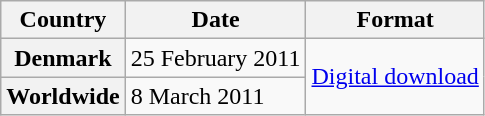<table class="wikitable plainrowheaders">
<tr>
<th scope="col">Country</th>
<th scope="col">Date</th>
<th scope="col">Format</th>
</tr>
<tr>
<th scope="row">Denmark</th>
<td>25 February 2011</td>
<td rowspan="2"><a href='#'>Digital download</a></td>
</tr>
<tr>
<th scope="row">Worldwide</th>
<td>8 March 2011</td>
</tr>
</table>
